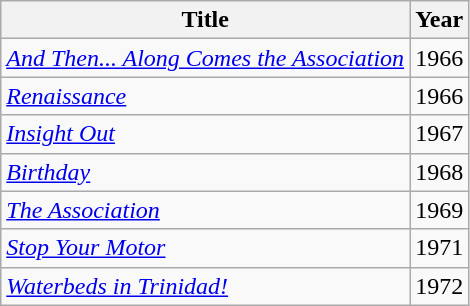<table class="wikitable">
<tr>
<th>Title</th>
<th>Year</th>
</tr>
<tr>
<td><em><a href='#'>And Then... Along Comes the Association</a></em></td>
<td>1966</td>
</tr>
<tr>
<td><a href='#'><em>Renaissance</em></a></td>
<td>1966</td>
</tr>
<tr>
<td><em><a href='#'>Insight Out</a></em></td>
<td>1967</td>
</tr>
<tr>
<td><em><a href='#'>Birthday</a></em></td>
<td>1968</td>
</tr>
<tr>
<td><em><a href='#'>The Association</a></em></td>
<td>1969</td>
</tr>
<tr>
<td><em><a href='#'>Stop Your Motor</a></em></td>
<td>1971</td>
</tr>
<tr>
<td><em><a href='#'>Waterbeds in Trinidad!</a></em></td>
<td>1972</td>
</tr>
</table>
